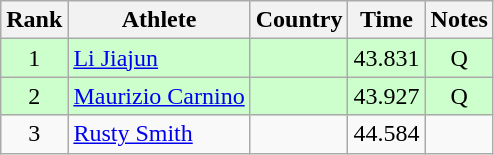<table class="wikitable" style="text-align:center">
<tr>
<th>Rank</th>
<th>Athlete</th>
<th>Country</th>
<th>Time</th>
<th>Notes</th>
</tr>
<tr bgcolor=ccffcc>
<td>1</td>
<td align=left><a href='#'>Li Jiajun</a></td>
<td align=left></td>
<td>43.831</td>
<td>Q</td>
</tr>
<tr bgcolor=ccffcc>
<td>2</td>
<td align=left><a href='#'>Maurizio Carnino</a></td>
<td align=left></td>
<td>43.927</td>
<td>Q</td>
</tr>
<tr>
<td>3</td>
<td align=left><a href='#'>Rusty Smith</a></td>
<td align=left></td>
<td>44.584</td>
<td></td>
</tr>
</table>
